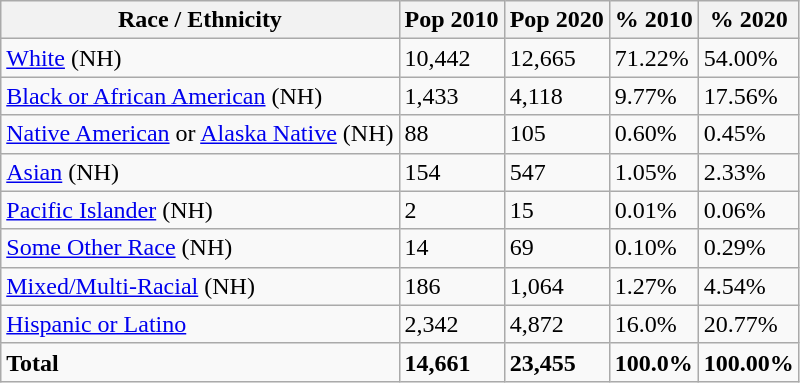<table class="wikitable">
<tr>
<th>Race / Ethnicity</th>
<th>Pop 2010</th>
<th>Pop 2020</th>
<th>% 2010</th>
<th>% 2020</th>
</tr>
<tr>
<td><a href='#'>White</a> (NH)</td>
<td>10,442</td>
<td>12,665</td>
<td>71.22%</td>
<td>54.00%</td>
</tr>
<tr>
<td><a href='#'>Black or African American</a> (NH)</td>
<td>1,433</td>
<td>4,118</td>
<td>9.77%</td>
<td>17.56%</td>
</tr>
<tr>
<td><a href='#'>Native American</a> or <a href='#'>Alaska Native</a> (NH)</td>
<td>88</td>
<td>105</td>
<td>0.60%</td>
<td>0.45%</td>
</tr>
<tr>
<td><a href='#'>Asian</a> (NH)</td>
<td>154</td>
<td>547</td>
<td>1.05%</td>
<td>2.33%</td>
</tr>
<tr>
<td><a href='#'>Pacific Islander</a> (NH)</td>
<td>2</td>
<td>15</td>
<td>0.01%</td>
<td>0.06%</td>
</tr>
<tr>
<td><a href='#'>Some Other Race</a> (NH)</td>
<td>14</td>
<td>69</td>
<td>0.10%</td>
<td>0.29%</td>
</tr>
<tr>
<td><a href='#'>Mixed/Multi-Racial</a> (NH)</td>
<td>186</td>
<td>1,064</td>
<td>1.27%</td>
<td>4.54%</td>
</tr>
<tr>
<td><a href='#'>Hispanic or Latino</a></td>
<td>2,342</td>
<td>4,872</td>
<td>16.0%</td>
<td>20.77%</td>
</tr>
<tr>
<td><strong>Total</strong></td>
<td><strong>14,661</strong></td>
<td><strong>23,455</strong></td>
<td><strong>100.0%</strong></td>
<td><strong>100.00%</strong></td>
</tr>
</table>
